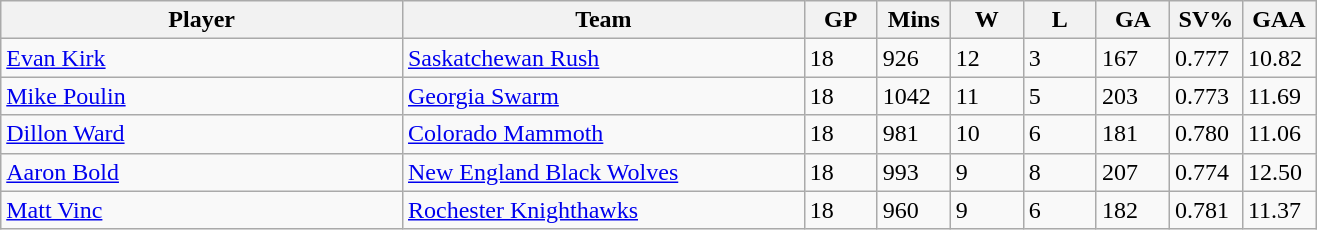<table class="wikitable">
<tr>
<th bgcolor="#DDDDFF" width="27.5%">Player</th>
<th bgcolor="#DDDDFF" width="27.5%">Team</th>
<th bgcolor="#DDDDFF" width="5%">GP</th>
<th bgcolor="#DDDDFF" width="5%">Mins</th>
<th bgcolor="#DDDDFF" width="5%">W</th>
<th bgcolor="#DDDDFF" width="5%">L</th>
<th bgcolor="#DDDDFF" width="5%">GA</th>
<th bgcolor="#DDDDFF" width="5%">SV%</th>
<th bgcolor="#DDDDFF" width="5%">GAA</th>
</tr>
<tr>
<td><a href='#'>Evan Kirk</a></td>
<td><a href='#'>Saskatchewan Rush</a></td>
<td>18</td>
<td>926</td>
<td>12</td>
<td>3</td>
<td>167</td>
<td>0.777</td>
<td>10.82</td>
</tr>
<tr>
<td><a href='#'>Mike Poulin</a></td>
<td><a href='#'>Georgia Swarm</a></td>
<td>18</td>
<td>1042</td>
<td>11</td>
<td>5</td>
<td>203</td>
<td>0.773</td>
<td>11.69</td>
</tr>
<tr>
<td><a href='#'>Dillon Ward</a></td>
<td><a href='#'>Colorado Mammoth</a></td>
<td>18</td>
<td>981</td>
<td>10</td>
<td>6</td>
<td>181</td>
<td>0.780</td>
<td>11.06</td>
</tr>
<tr>
<td><a href='#'>Aaron Bold</a></td>
<td><a href='#'>New England Black Wolves</a></td>
<td>18</td>
<td>993</td>
<td>9</td>
<td>8</td>
<td>207</td>
<td>0.774</td>
<td>12.50</td>
</tr>
<tr>
<td><a href='#'>Matt Vinc</a></td>
<td><a href='#'>Rochester Knighthawks</a></td>
<td>18</td>
<td>960</td>
<td>9</td>
<td>6</td>
<td>182</td>
<td>0.781</td>
<td>11.37</td>
</tr>
</table>
